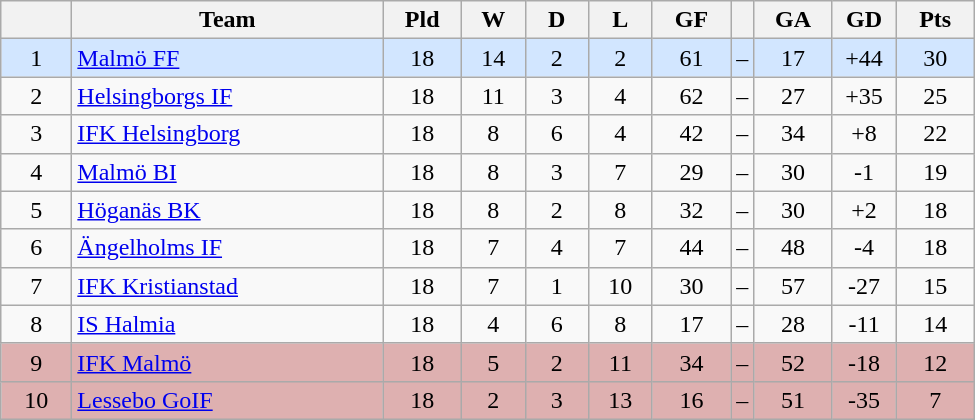<table class="wikitable" style="text-align: center;">
<tr>
<th style="width: 40px;"></th>
<th style="width: 200px;">Team</th>
<th style="width: 45px;">Pld</th>
<th style="width: 35px;">W</th>
<th style="width: 35px;">D</th>
<th style="width: 35px;">L</th>
<th style="width: 45px;">GF</th>
<th></th>
<th style="width: 45px;">GA</th>
<th style="width: 35px;">GD</th>
<th style="width: 45px;">Pts</th>
</tr>
<tr style="background: #d2e6ff">
<td>1</td>
<td style="text-align: left;"><a href='#'>Malmö FF</a></td>
<td>18</td>
<td>14</td>
<td>2</td>
<td>2</td>
<td>61</td>
<td>–</td>
<td>17</td>
<td>+44</td>
<td>30</td>
</tr>
<tr>
<td>2</td>
<td style="text-align: left;"><a href='#'>Helsingborgs IF</a></td>
<td>18</td>
<td>11</td>
<td>3</td>
<td>4</td>
<td>62</td>
<td>–</td>
<td>27</td>
<td>+35</td>
<td>25</td>
</tr>
<tr>
<td>3</td>
<td style="text-align: left;"><a href='#'>IFK Helsingborg</a></td>
<td>18</td>
<td>8</td>
<td>6</td>
<td>4</td>
<td>42</td>
<td>–</td>
<td>34</td>
<td>+8</td>
<td>22</td>
</tr>
<tr>
<td>4</td>
<td style="text-align: left;"><a href='#'>Malmö BI</a></td>
<td>18</td>
<td>8</td>
<td>3</td>
<td>7</td>
<td>29</td>
<td>–</td>
<td>30</td>
<td>-1</td>
<td>19</td>
</tr>
<tr>
<td>5</td>
<td style="text-align: left;"><a href='#'>Höganäs BK</a></td>
<td>18</td>
<td>8</td>
<td>2</td>
<td>8</td>
<td>32</td>
<td>–</td>
<td>30</td>
<td>+2</td>
<td>18</td>
</tr>
<tr>
<td>6</td>
<td style="text-align: left;"><a href='#'>Ängelholms IF</a></td>
<td>18</td>
<td>7</td>
<td>4</td>
<td>7</td>
<td>44</td>
<td>–</td>
<td>48</td>
<td>-4</td>
<td>18</td>
</tr>
<tr>
<td>7</td>
<td style="text-align: left;"><a href='#'>IFK Kristianstad</a></td>
<td>18</td>
<td>7</td>
<td>1</td>
<td>10</td>
<td>30</td>
<td>–</td>
<td>57</td>
<td>-27</td>
<td>15</td>
</tr>
<tr>
<td>8</td>
<td style="text-align: left;"><a href='#'>IS Halmia</a></td>
<td>18</td>
<td>4</td>
<td>6</td>
<td>8</td>
<td>17</td>
<td>–</td>
<td>28</td>
<td>-11</td>
<td>14</td>
</tr>
<tr style="background: #deb0b0">
<td>9</td>
<td style="text-align: left;"><a href='#'>IFK Malmö</a></td>
<td>18</td>
<td>5</td>
<td>2</td>
<td>11</td>
<td>34</td>
<td>–</td>
<td>52</td>
<td>-18</td>
<td>12</td>
</tr>
<tr style="background: #deb0b0">
<td>10</td>
<td style="text-align: left;"><a href='#'>Lessebo GoIF</a></td>
<td>18</td>
<td>2</td>
<td>3</td>
<td>13</td>
<td>16</td>
<td>–</td>
<td>51</td>
<td>-35</td>
<td>7</td>
</tr>
</table>
